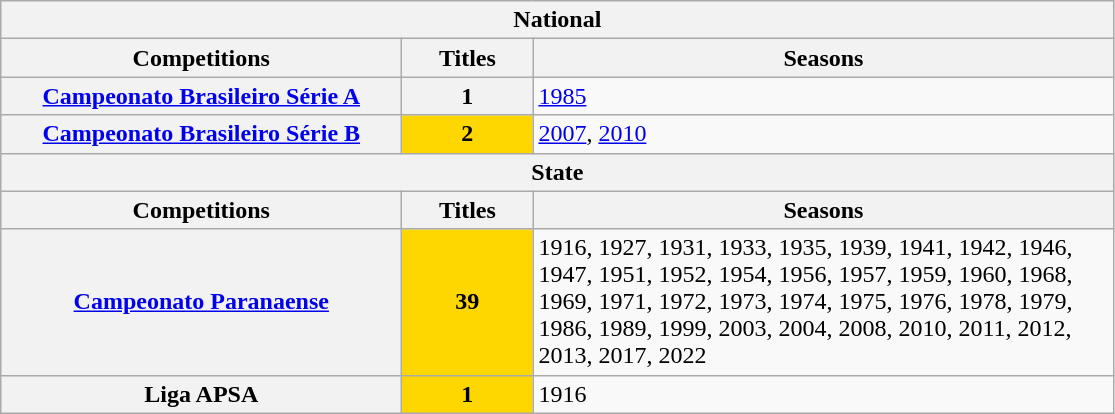<table class="wikitable">
<tr>
<th colspan="3">National</th>
</tr>
<tr>
<th>Competitions</th>
<th>Titles</th>
<th>Seasons</th>
</tr>
<tr>
<th><a href='#'>Campeonato Brasileiro Série A</a></th>
<th>1</th>
<td><a href='#'>1985</a></td>
</tr>
<tr>
<th><a href='#'>Campeonato Brasileiro Série B</a></th>
<td bgcolor="gold" style="text-align:center"><strong>2</strong></td>
<td><a href='#'>2007</a>, <a href='#'>2010</a></td>
</tr>
<tr>
<th colspan="3">State</th>
</tr>
<tr>
<th style="width:260px">Competitions</th>
<th style="width:80px">Titles</th>
<th style="width:380px">Seasons</th>
</tr>
<tr>
<th><a href='#'>Campeonato Paranaense</a></th>
<td bgcolor="gold" style="text-align:center"><strong>39</strong></td>
<td>1916, 1927, 1931, 1933, 1935, 1939, 1941, 1942, 1946, 1947, 1951, 1952, 1954, 1956, 1957, 1959, 1960, 1968, 1969, 1971, 1972, 1973, 1974, 1975, 1976, 1978, 1979, 1986, 1989, 1999, 2003, 2004, 2008, 2010, 2011, 2012, 2013, 2017, 2022</td>
</tr>
<tr>
<th>Liga APSA</th>
<td bgcolor="gold" style="text-align:center"><strong>1</strong></td>
<td>1916</td>
</tr>
</table>
